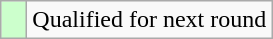<table class="wikitable">
<tr>
<td style="width:10px; background:#cfc"></td>
<td>Qualified for next round</td>
</tr>
</table>
